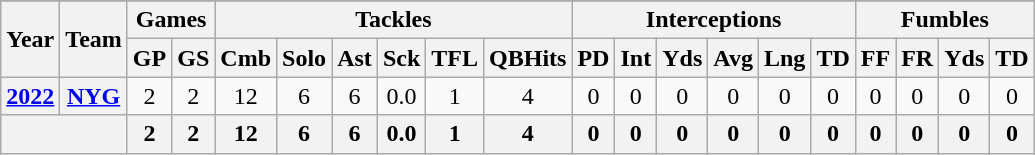<table class= "wikitable" style="text-align:center;">
<tr>
</tr>
<tr>
<th rowspan="2">Year</th>
<th rowspan="2">Team</th>
<th colspan="2">Games</th>
<th colspan="6">Tackles</th>
<th colspan="6">Interceptions</th>
<th colspan="4">Fumbles</th>
</tr>
<tr>
<th>GP</th>
<th>GS</th>
<th>Cmb</th>
<th>Solo</th>
<th>Ast</th>
<th>Sck</th>
<th>TFL</th>
<th>QBHits</th>
<th>PD</th>
<th>Int</th>
<th>Yds</th>
<th>Avg</th>
<th>Lng</th>
<th>TD</th>
<th>FF</th>
<th>FR</th>
<th>Yds</th>
<th>TD</th>
</tr>
<tr>
<th><a href='#'>2022</a></th>
<th><a href='#'>NYG</a></th>
<td>2</td>
<td>2</td>
<td>12</td>
<td>6</td>
<td>6</td>
<td>0.0</td>
<td>1</td>
<td>4</td>
<td>0</td>
<td>0</td>
<td>0</td>
<td>0</td>
<td>0</td>
<td>0</td>
<td>0</td>
<td>0</td>
<td>0</td>
<td>0</td>
</tr>
<tr>
<th colspan="2"></th>
<th>2</th>
<th>2</th>
<th>12</th>
<th>6</th>
<th>6</th>
<th>0.0</th>
<th>1</th>
<th>4</th>
<th>0</th>
<th>0</th>
<th>0</th>
<th>0</th>
<th>0</th>
<th>0</th>
<th>0</th>
<th>0</th>
<th>0</th>
<th>0</th>
</tr>
</table>
